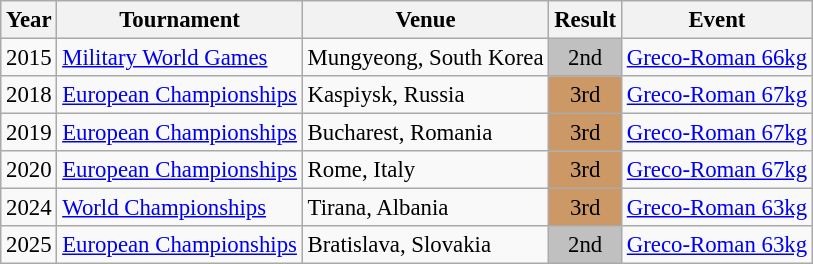<table class="wikitable" style="font-size:95%;">
<tr>
<th>Year</th>
<th>Tournament</th>
<th>Venue</th>
<th>Result</th>
<th>Event</th>
</tr>
<tr>
<td>2015</td>
<td><a href='#'>Military World Games</a></td>
<td>Mungyeong, South Korea</td>
<td align="center" bgcolor="silver">2nd</td>
<td><a href='#'>Greco-Roman 66kg</a></td>
</tr>
<tr>
<td>2018</td>
<td><a href='#'>European Championships</a></td>
<td>Kaspiysk, Russia</td>
<td align="center" bgcolor="cc9966">3rd</td>
<td><a href='#'>Greco-Roman 67kg</a></td>
</tr>
<tr>
<td>2019</td>
<td><a href='#'>European Championships</a></td>
<td>Bucharest, Romania</td>
<td align="center" bgcolor="cc9966">3rd</td>
<td><a href='#'>Greco-Roman 67kg</a></td>
</tr>
<tr>
<td>2020</td>
<td><a href='#'>European Championships</a></td>
<td>Rome, Italy</td>
<td align="center" bgcolor="cc9966">3rd</td>
<td><a href='#'>Greco-Roman 67kg</a></td>
</tr>
<tr>
<td>2024</td>
<td><a href='#'>World Championships</a></td>
<td>Tirana, Albania</td>
<td align="center" bgcolor="cc9966">3rd</td>
<td><a href='#'>Greco-Roman 63kg</a></td>
</tr>
<tr>
<td>2025</td>
<td><a href='#'>European Championships</a></td>
<td>Bratislava, Slovakia</td>
<td align="center" bgcolor="silver">2nd</td>
<td><a href='#'>Greco-Roman 63kg</a></td>
</tr>
</table>
